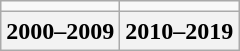<table class="wikitable">
<tr>
<td></td>
<td></td>
</tr>
<tr>
<th>2000–2009</th>
<th>2010–2019</th>
</tr>
</table>
